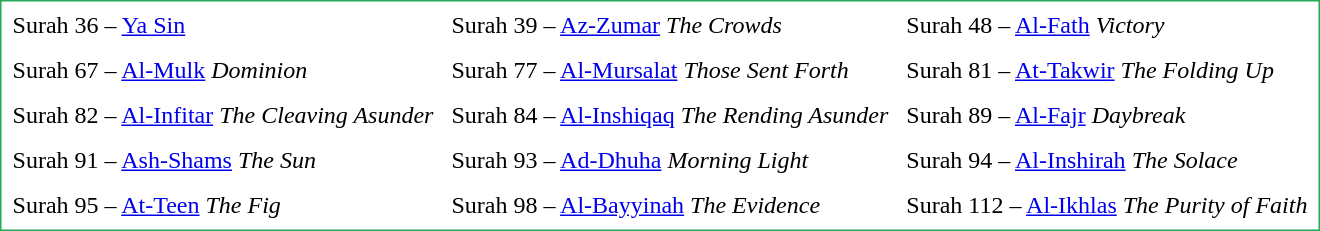<table cellpadding=5 style="margin:1em auto; border: 1px solid #22AA55;">
<tr>
<td>Surah 36 – <a href='#'>Ya Sin</a></td>
<td>Surah 39 – <a href='#'>Az-Zumar</a> <em>The Crowds</em></td>
<td>Surah 48 – <a href='#'>Al-Fath</a> <em>Victory</em></td>
</tr>
<tr>
<td>Surah 67 – <a href='#'>Al-Mulk</a> <em>Dominion</em></td>
<td>Surah 77 – <a href='#'>Al-Mursalat</a> <em>Those Sent Forth</em></td>
<td>Surah 81 – <a href='#'>At-Takwir</a> <em>The Folding Up</em></td>
</tr>
<tr>
<td>Surah 82 – <a href='#'>Al-Infitar</a> <em>The Cleaving Asunder</em></td>
<td>Surah 84 – <a href='#'>Al-Inshiqaq</a> <em>The Rending Asunder</em></td>
<td>Surah 89 – <a href='#'>Al-Fajr</a> <em>Daybreak</em></td>
</tr>
<tr>
<td>Surah 91 – <a href='#'>Ash-Shams</a> <em>The Sun</em></td>
<td>Surah 93 – <a href='#'>Ad-Dhuha</a> <em>Morning Light</em></td>
<td>Surah 94 – <a href='#'>Al-Inshirah</a> <em>The Solace</em></td>
</tr>
<tr>
<td>Surah 95 – <a href='#'>At-Teen</a> <em>The Fig</em></td>
<td>Surah 98 – <a href='#'>Al-Bayyinah</a> <em>The Evidence</em></td>
<td>Surah 112 – <a href='#'>Al-Ikhlas</a> <em>The Purity of Faith</em></td>
</tr>
</table>
